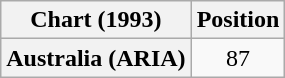<table class="wikitable plainrowheaders" style="text-align:center">
<tr>
<th scope="col">Chart (1993)</th>
<th scope="col">Position</th>
</tr>
<tr>
<th scope="row">Australia (ARIA)</th>
<td>87</td>
</tr>
</table>
